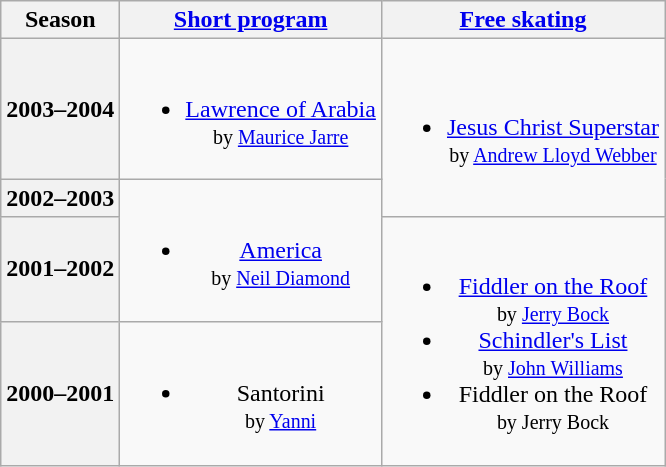<table class=wikitable style=text-align:center>
<tr>
<th>Season</th>
<th><a href='#'>Short program</a></th>
<th><a href='#'>Free skating</a></th>
</tr>
<tr>
<th>2003–2004 <br> </th>
<td><br><ul><li><a href='#'>Lawrence of Arabia</a> <br><small> by <a href='#'>Maurice Jarre</a> </small></li></ul></td>
<td rowspan=2><br><ul><li><a href='#'>Jesus Christ Superstar</a> <br><small> by <a href='#'>Andrew Lloyd Webber</a> </small></li></ul></td>
</tr>
<tr>
<th>2002–2003 <br> </th>
<td rowspan=2><br><ul><li><a href='#'>America</a> <br><small> by <a href='#'>Neil Diamond</a> </small></li></ul></td>
</tr>
<tr>
<th>2001–2002 <br> </th>
<td rowspan=2><br><ul><li><a href='#'>Fiddler on the Roof</a> <br><small> by <a href='#'>Jerry Bock</a> </small></li><li><a href='#'>Schindler's List</a> <br><small> by <a href='#'>John Williams</a> </small></li><li>Fiddler on the Roof <br><small> by Jerry Bock </small></li></ul></td>
</tr>
<tr>
<th>2000–2001 <br> </th>
<td><br><ul><li>Santorini <br><small> by <a href='#'>Yanni</a> </small></li></ul></td>
</tr>
</table>
